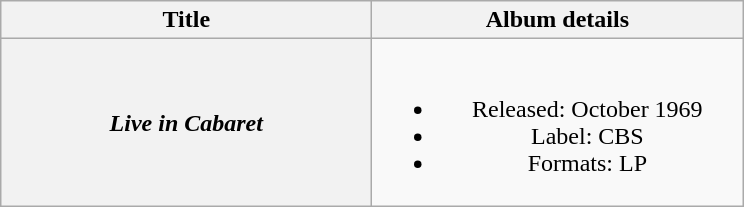<table class="wikitable plainrowheaders" style="text-align:center;">
<tr>
<th scope="col" style="width:15em;">Title</th>
<th scope="col" style="width:15em;">Album details</th>
</tr>
<tr>
<th scope="row"><em>Live in Cabaret</em></th>
<td><br><ul><li>Released: October 1969</li><li>Label: CBS</li><li>Formats: LP</li></ul></td>
</tr>
</table>
